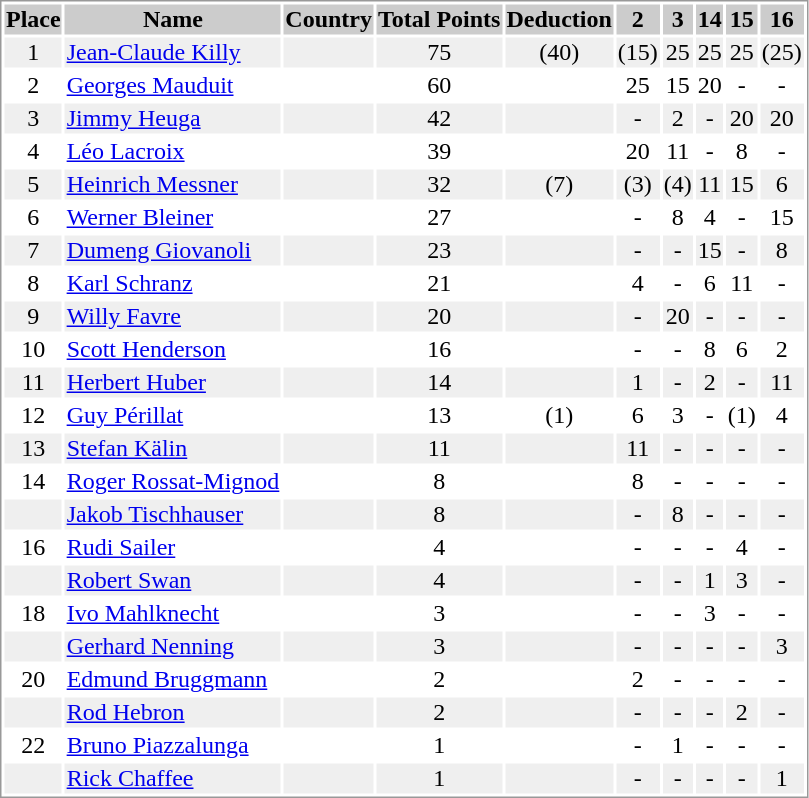<table border="0" style="border: 1px solid #999; background-color:#FFFFFF; text-align:center">
<tr align="center" bgcolor="#CCCCCC">
<th>Place</th>
<th>Name</th>
<th>Country</th>
<th>Total Points</th>
<th>Deduction</th>
<th>2</th>
<th>3</th>
<th>14</th>
<th>15</th>
<th>16</th>
</tr>
<tr bgcolor="#EFEFEF">
<td>1</td>
<td align="left"><a href='#'>Jean-Claude Killy</a></td>
<td align="left"></td>
<td>75</td>
<td>(40)</td>
<td>(15)</td>
<td>25</td>
<td>25</td>
<td>25</td>
<td>(25)</td>
</tr>
<tr>
<td>2</td>
<td align="left"><a href='#'>Georges Mauduit</a></td>
<td align="left"></td>
<td>60</td>
<td></td>
<td>25</td>
<td>15</td>
<td>20</td>
<td>-</td>
<td>-</td>
</tr>
<tr bgcolor="#EFEFEF">
<td>3</td>
<td align="left"><a href='#'>Jimmy Heuga</a></td>
<td align="left"></td>
<td>42</td>
<td></td>
<td>-</td>
<td>2</td>
<td>-</td>
<td>20</td>
<td>20</td>
</tr>
<tr>
<td>4</td>
<td align="left"><a href='#'>Léo Lacroix</a></td>
<td align="left"></td>
<td>39</td>
<td></td>
<td>20</td>
<td>11</td>
<td>-</td>
<td>8</td>
<td>-</td>
</tr>
<tr bgcolor="#EFEFEF">
<td>5</td>
<td align="left"><a href='#'>Heinrich Messner</a></td>
<td align="left"></td>
<td>32</td>
<td>(7)</td>
<td>(3)</td>
<td>(4)</td>
<td>11</td>
<td>15</td>
<td>6</td>
</tr>
<tr>
<td>6</td>
<td align="left"><a href='#'>Werner Bleiner</a></td>
<td align="left"></td>
<td>27</td>
<td></td>
<td>-</td>
<td>8</td>
<td>4</td>
<td>-</td>
<td>15</td>
</tr>
<tr bgcolor="#EFEFEF">
<td>7</td>
<td align="left"><a href='#'>Dumeng Giovanoli</a></td>
<td align="left"></td>
<td>23</td>
<td></td>
<td>-</td>
<td>-</td>
<td>15</td>
<td>-</td>
<td>8</td>
</tr>
<tr>
<td>8</td>
<td align="left"><a href='#'>Karl Schranz</a></td>
<td align="left"></td>
<td>21</td>
<td></td>
<td>4</td>
<td>-</td>
<td>6</td>
<td>11</td>
<td>-</td>
</tr>
<tr bgcolor="#EFEFEF">
<td>9</td>
<td align="left"><a href='#'>Willy Favre</a></td>
<td align="left"></td>
<td>20</td>
<td></td>
<td>-</td>
<td>20</td>
<td>-</td>
<td>-</td>
<td>-</td>
</tr>
<tr>
<td>10</td>
<td align="left"><a href='#'>Scott Henderson</a></td>
<td align="left"></td>
<td>16</td>
<td></td>
<td>-</td>
<td>-</td>
<td>8</td>
<td>6</td>
<td>2</td>
</tr>
<tr bgcolor="#EFEFEF">
<td>11</td>
<td align="left"><a href='#'>Herbert Huber</a></td>
<td align="left"></td>
<td>14</td>
<td></td>
<td>1</td>
<td>-</td>
<td>2</td>
<td>-</td>
<td>11</td>
</tr>
<tr>
<td>12</td>
<td align="left"><a href='#'>Guy Périllat</a></td>
<td align="left"></td>
<td>13</td>
<td>(1)</td>
<td>6</td>
<td>3</td>
<td>-</td>
<td>(1)</td>
<td>4</td>
</tr>
<tr bgcolor="#EFEFEF">
<td>13</td>
<td align="left"><a href='#'>Stefan Kälin</a></td>
<td align="left"></td>
<td>11</td>
<td></td>
<td>11</td>
<td>-</td>
<td>-</td>
<td>-</td>
<td>-</td>
</tr>
<tr>
<td>14</td>
<td align="left"><a href='#'>Roger Rossat-Mignod</a></td>
<td align="left"></td>
<td>8</td>
<td></td>
<td>8</td>
<td>-</td>
<td>-</td>
<td>-</td>
<td>-</td>
</tr>
<tr bgcolor="#EFEFEF">
<td></td>
<td align="left"><a href='#'>Jakob Tischhauser</a></td>
<td align="left"></td>
<td>8</td>
<td></td>
<td>-</td>
<td>8</td>
<td>-</td>
<td>-</td>
<td>-</td>
</tr>
<tr>
<td>16</td>
<td align="left"><a href='#'>Rudi Sailer</a></td>
<td align="left"></td>
<td>4</td>
<td></td>
<td>-</td>
<td>-</td>
<td>-</td>
<td>4</td>
<td>-</td>
</tr>
<tr bgcolor="#EFEFEF">
<td></td>
<td align="left"><a href='#'>Robert Swan</a></td>
<td align="left"></td>
<td>4</td>
<td></td>
<td>-</td>
<td>-</td>
<td>1</td>
<td>3</td>
<td>-</td>
</tr>
<tr>
<td>18</td>
<td align="left"><a href='#'>Ivo Mahlknecht</a></td>
<td align="left"></td>
<td>3</td>
<td></td>
<td>-</td>
<td>-</td>
<td>3</td>
<td>-</td>
<td>-</td>
</tr>
<tr bgcolor="#EFEFEF">
<td></td>
<td align="left"><a href='#'>Gerhard Nenning</a></td>
<td align="left"></td>
<td>3</td>
<td></td>
<td>-</td>
<td>-</td>
<td>-</td>
<td>-</td>
<td>3</td>
</tr>
<tr>
<td>20</td>
<td align="left"><a href='#'>Edmund Bruggmann</a></td>
<td align="left"></td>
<td>2</td>
<td></td>
<td>2</td>
<td>-</td>
<td>-</td>
<td>-</td>
<td>-</td>
</tr>
<tr bgcolor="#EFEFEF">
<td></td>
<td align="left"><a href='#'>Rod Hebron</a></td>
<td align="left"></td>
<td>2</td>
<td></td>
<td>-</td>
<td>-</td>
<td>-</td>
<td>2</td>
<td>-</td>
</tr>
<tr>
<td>22</td>
<td align="left"><a href='#'>Bruno Piazzalunga</a></td>
<td align="left"></td>
<td>1</td>
<td></td>
<td>-</td>
<td>1</td>
<td>-</td>
<td>-</td>
<td>-</td>
</tr>
<tr bgcolor="#EFEFEF">
<td></td>
<td align="left"><a href='#'>Rick Chaffee</a></td>
<td align="left"></td>
<td>1</td>
<td></td>
<td>-</td>
<td>-</td>
<td>-</td>
<td>-</td>
<td>1</td>
</tr>
</table>
